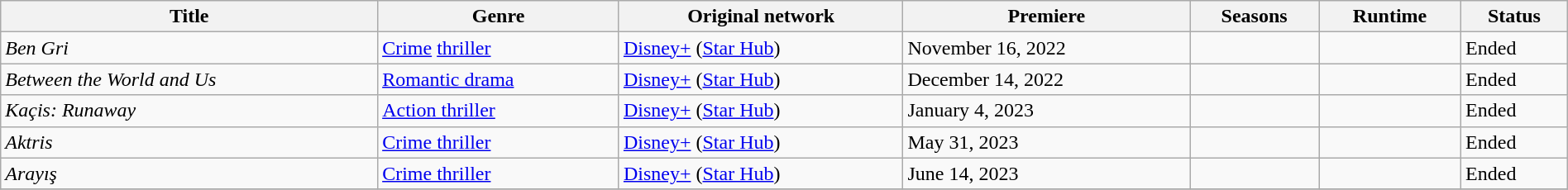<table class="wikitable sortable" style="width:100%;">
<tr>
<th>Title</th>
<th>Genre</th>
<th>Original network</th>
<th>Premiere</th>
<th>Seasons</th>
<th>Runtime</th>
<th>Status</th>
</tr>
<tr>
<td><em>Ben Gri</em></td>
<td><a href='#'>Crime</a> <a href='#'>thriller</a></td>
<td><a href='#'>Disney+</a> (<a href='#'>Star Hub</a>)</td>
<td>November 16, 2022</td>
<td></td>
<td></td>
<td>Ended</td>
</tr>
<tr>
<td><em>Between the World and Us</em></td>
<td><a href='#'>Romantic drama</a></td>
<td><a href='#'>Disney+</a> (<a href='#'>Star Hub</a>)</td>
<td>December 14, 2022</td>
<td></td>
<td></td>
<td>Ended</td>
</tr>
<tr>
<td><em>Kaçis: Runaway</em></td>
<td><a href='#'>Action thriller</a></td>
<td><a href='#'>Disney+</a> (<a href='#'>Star Hub</a>)</td>
<td>January 4, 2023</td>
<td></td>
<td></td>
<td>Ended</td>
</tr>
<tr>
<td><em>Aktris</em></td>
<td><a href='#'>Crime thriller</a></td>
<td><a href='#'>Disney+</a> (<a href='#'>Star Hub</a>)</td>
<td>May 31, 2023</td>
<td></td>
<td></td>
<td>Ended</td>
</tr>
<tr>
<td><em>Arayış</em></td>
<td><a href='#'>Crime thriller</a></td>
<td><a href='#'>Disney+</a> (<a href='#'>Star Hub</a>)</td>
<td>June 14, 2023</td>
<td></td>
<td></td>
<td>Ended</td>
</tr>
<tr>
</tr>
</table>
